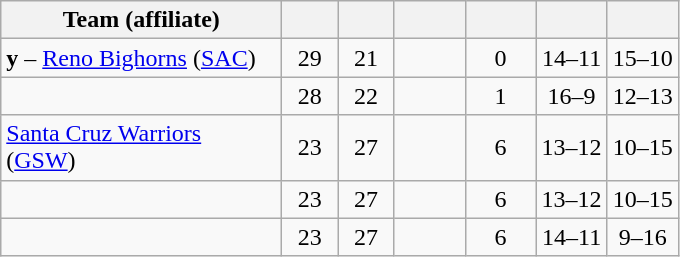<table class="wikitable" style="text-align:center">
<tr>
<th style="width:180px">Team (affiliate)</th>
<th style="width:30px"></th>
<th style="width:30px"></th>
<th style="width:40px"></th>
<th style="width:40px"></th>
<th style="width:40px"></th>
<th style="width:40px"></th>
</tr>
<tr>
<td align=left><strong>y</strong> – <a href='#'>Reno Bighorns</a> (<a href='#'>SAC</a>)</td>
<td>29</td>
<td>21</td>
<td></td>
<td>0</td>
<td>14–11</td>
<td>15–10</td>
</tr>
<tr>
<td align=left></td>
<td>28</td>
<td>22</td>
<td></td>
<td>1</td>
<td>16–9</td>
<td>12–13</td>
</tr>
<tr>
<td align=left><a href='#'>Santa Cruz Warriors</a> (<a href='#'>GSW</a>)</td>
<td>23</td>
<td>27</td>
<td></td>
<td>6</td>
<td>13–12</td>
<td>10–15</td>
</tr>
<tr>
<td align=left></td>
<td>23</td>
<td>27</td>
<td></td>
<td>6</td>
<td>13–12</td>
<td>10–15</td>
</tr>
<tr>
<td align=left></td>
<td>23</td>
<td>27</td>
<td></td>
<td>6</td>
<td>14–11</td>
<td>9–16</td>
</tr>
</table>
